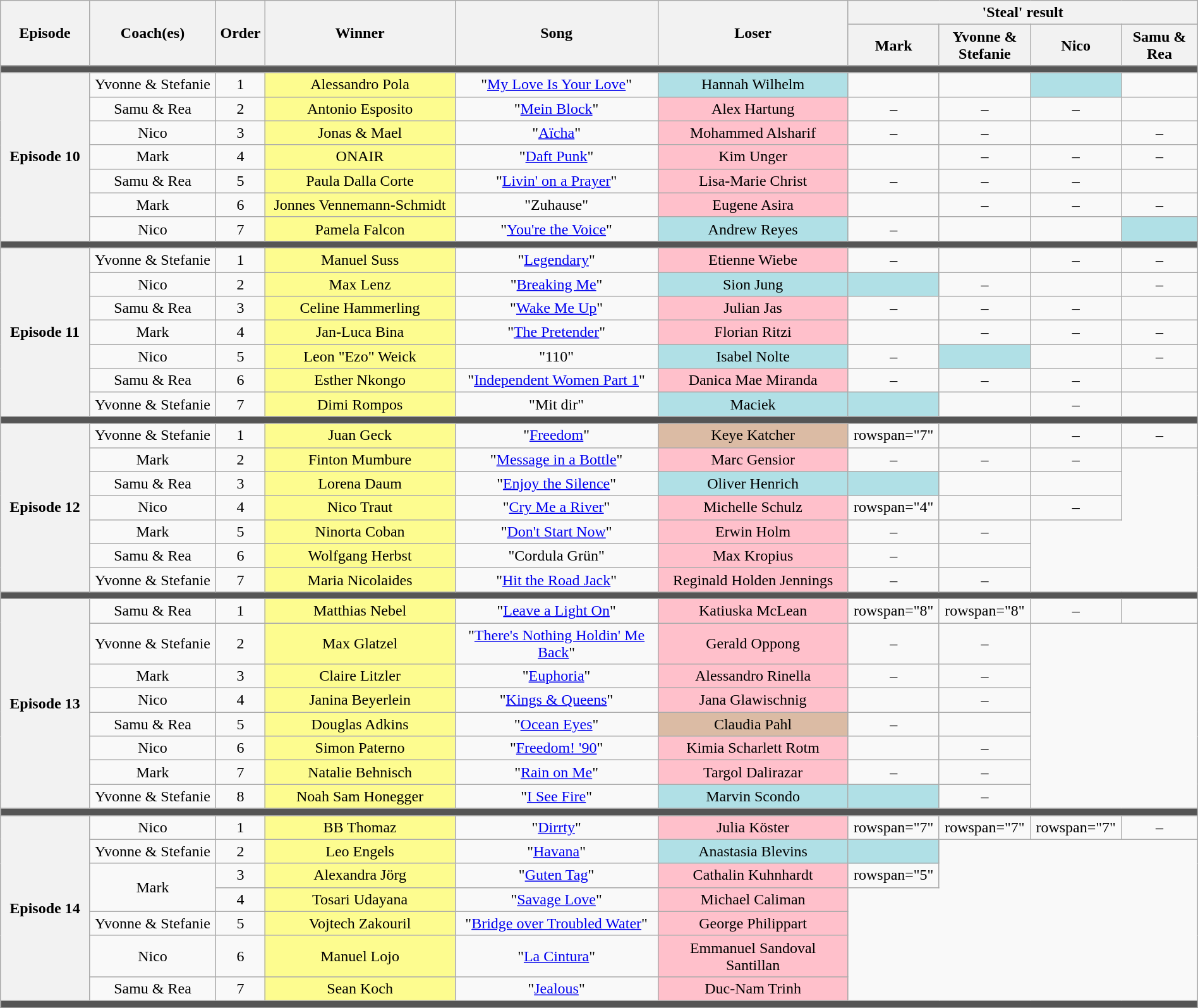<table class="wikitable" style="text-align: center; width:100%;">
<tr>
<th rowspan="2" style="width:07%;">Episode</th>
<th rowspan="2" style="width:10%;">Coach(es)</th>
<th rowspan="2" style="width:02%;">Order</th>
<th rowspan="2" style="width:15%;">Winner</th>
<th rowspan="2" style="width:16%;">Song</th>
<th rowspan="2" style="width:15%;">Loser</th>
<th colspan="4" style="width:25%;">'Steal' result</th>
</tr>
<tr>
<th style="width:06%;">Mark</th>
<th style="width:06%;">Yvonne & Stefanie</th>
<th style="width:06%;">Nico</th>
<th style="width:06%;">Samu & Rea</th>
</tr>
<tr>
<td colspan="10" style="background:#555;"></td>
</tr>
<tr>
<th rowspan="7">Episode 10<br><small></small></th>
<td>Yvonne & Stefanie</td>
<td>1</td>
<td style="background:#FDFC8F;">Alessandro Pola</td>
<td>"<a href='#'>My Love Is Your Love</a>"</td>
<td style="background: #b0e0e6;">Hannah Wilhelm</td>
<td><strong></strong></td>
<td></td>
<td style="background: #b0e0e6;"><strong></strong></td>
<td><strong></strong></td>
</tr>
<tr>
<td>Samu & Rea</td>
<td>2</td>
<td style="background:#FDFC8F;">Antonio Esposito</td>
<td>"<a href='#'>Mein Block</a>"</td>
<td bgcolor=pink>Alex Hartung</td>
<td>–</td>
<td>–</td>
<td>–</td>
<td></td>
</tr>
<tr>
<td>Nico</td>
<td>3</td>
<td style="background:#FDFC8F;">Jonas & Mael</td>
<td>"<a href='#'>Aïcha</a>"</td>
<td bgcolor=pink>Mohammed Alsharif</td>
<td>–</td>
<td>–</td>
<td></td>
<td>–</td>
</tr>
<tr>
<td>Mark</td>
<td>4</td>
<td style="background:#FDFC8F;">ONAIR</td>
<td>"<a href='#'>Daft Punk</a>"</td>
<td bgcolor=pink>Kim Unger</td>
<td></td>
<td>–</td>
<td>–</td>
<td>–</td>
</tr>
<tr>
<td>Samu & Rea</td>
<td>5</td>
<td style="background:#FDFC8F;">Paula Dalla Corte</td>
<td>"<a href='#'>Livin' on a Prayer</a>"</td>
<td bgcolor=pink>Lisa-Marie Christ</td>
<td>–</td>
<td>–</td>
<td>–</td>
<td></td>
</tr>
<tr>
<td>Mark</td>
<td>6</td>
<td style="background:#FDFC8F;">Jonnes Vennemann-Schmidt</td>
<td>"Zuhause"</td>
<td bgcolor=pink>Eugene Asira</td>
<td></td>
<td>–</td>
<td>–</td>
<td>–</td>
</tr>
<tr>
<td>Nico</td>
<td>7</td>
<td style="background:#FDFC8F;">Pamela Falcon</td>
<td>"<a href='#'>You're the Voice</a>"</td>
<td style="background: #b0e0e6;">Andrew Reyes</td>
<td>–</td>
<td><strong></strong></td>
<td></td>
<td style="background: #b0e0e6;"><strong></strong></td>
</tr>
<tr>
<td colspan="10" style="background:#555;"></td>
</tr>
<tr>
<th rowspan="7">Episode 11<br><small></small></th>
<td>Yvonne & Stefanie</td>
<td>1</td>
<td style="background:#FDFC8F;">Manuel Suss</td>
<td>"<a href='#'>Legendary</a>"</td>
<td bgcolor=pink>Etienne Wiebe</td>
<td>–</td>
<td></td>
<td>–</td>
<td>–</td>
</tr>
<tr>
<td>Nico</td>
<td>2</td>
<td style="background:#FDFC8F;">Max Lenz</td>
<td>"<a href='#'>Breaking Me</a>"</td>
<td style="background: #b0e0e6;">Sion Jung</td>
<td style="background: #b0e0e6;"><strong></strong></td>
<td>–</td>
<td></td>
<td>–</td>
</tr>
<tr>
<td>Samu & Rea</td>
<td>3</td>
<td style="background:#FDFC8F;">Celine Hammerling</td>
<td>"<a href='#'>Wake Me Up</a>"</td>
<td bgcolor=pink>Julian Jas</td>
<td>–</td>
<td>–</td>
<td>–</td>
<td></td>
</tr>
<tr>
<td>Mark</td>
<td>4</td>
<td style="background:#FDFC8F;">Jan-Luca Bina</td>
<td>"<a href='#'>The Pretender</a>"</td>
<td bgcolor=pink>Florian Ritzi</td>
<td></td>
<td>–</td>
<td>–</td>
<td>–</td>
</tr>
<tr>
<td>Nico</td>
<td>5</td>
<td style="background:#FDFC8F;">Leon "Ezo" Weick</td>
<td>"110"</td>
<td style="background: #b0e0e6;">Isabel Nolte</td>
<td>–</td>
<td style="background: #b0e0e6;"><strong></strong></td>
<td></td>
<td>–</td>
</tr>
<tr>
<td>Samu & Rea</td>
<td>6</td>
<td style="background:#FDFC8F;">Esther Nkongo</td>
<td>"<a href='#'>Independent Women Part 1</a>"</td>
<td bgcolor=pink>Danica Mae Miranda</td>
<td>–</td>
<td>–</td>
<td>–</td>
<td></td>
</tr>
<tr>
<td>Yvonne & Stefanie</td>
<td>7</td>
<td style="background:#FDFC8F;">Dimi Rompos</td>
<td>"Mit dir"</td>
<td style="background: #b0e0e6;">Maciek</td>
<td style="background: #b0e0e6;"><strong></strong></td>
<td></td>
<td>–</td>
<td><strong></strong></td>
</tr>
<tr>
<td colspan="10" style="background:#555;"></td>
</tr>
<tr>
<th rowspan="7">Episode 12<br><small></small></th>
<td>Yvonne & Stefanie</td>
<td>1</td>
<td style="background:#FDFC8F;">Juan Geck</td>
<td>"<a href='#'>Freedom</a>"</td>
<td bgcolor=#dbbba4>Keye Katcher</td>
<td>rowspan="7" </td>
<td></td>
<td>–</td>
<td>–</td>
</tr>
<tr>
<td>Mark</td>
<td>2</td>
<td style="background:#FDFC8F;">Finton Mumbure</td>
<td>"<a href='#'>Message in a Bottle</a>"</td>
<td bgcolor=pink>Marc Gensior</td>
<td>–</td>
<td>–</td>
<td>–</td>
</tr>
<tr>
<td>Samu & Rea</td>
<td>3</td>
<td style="background:#FDFC8F;">Lorena Daum</td>
<td>"<a href='#'>Enjoy the Silence</a>"</td>
<td style="background: #b0e0e6;">Oliver Henrich</td>
<td style="background: #b0e0e6;"><strong></strong></td>
<td><strong></strong></td>
<td></td>
</tr>
<tr>
<td>Nico</td>
<td>4</td>
<td style="background:#FDFC8F;">Nico Traut</td>
<td>"<a href='#'>Cry Me a River</a>"</td>
<td bgcolor=pink>Michelle Schulz</td>
<td>rowspan="4" </td>
<td></td>
<td>–</td>
</tr>
<tr>
<td>Mark</td>
<td>5</td>
<td style="background:#FDFC8F;">Ninorta Coban</td>
<td>"<a href='#'>Don't Start Now</a>"</td>
<td bgcolor=pink>Erwin Holm</td>
<td>–</td>
<td>–</td>
</tr>
<tr>
<td>Samu & Rea</td>
<td>6</td>
<td style="background:#FDFC8F;">Wolfgang Herbst</td>
<td>"Cordula Grün"</td>
<td bgcolor=pink>Max Kropius</td>
<td>–</td>
<td></td>
</tr>
<tr>
<td>Yvonne & Stefanie</td>
<td>7</td>
<td style="background:#FDFC8F;">Maria Nicolaides</td>
<td>"<a href='#'>Hit the Road Jack</a>"</td>
<td bgcolor=pink>Reginald Holden Jennings</td>
<td>–</td>
<td>–</td>
</tr>
<tr>
<td colspan="10" style="background:#555;"></td>
</tr>
<tr>
<th rowspan="8">Episode 13<br><small></small></th>
<td>Samu & Rea</td>
<td>1</td>
<td style="background:#FDFC8F;">Matthias Nebel</td>
<td>"<a href='#'>Leave a Light On</a>"</td>
<td bgcolor=pink>Katiuska McLean</td>
<td>rowspan="8" </td>
<td>rowspan="8" </td>
<td>–</td>
<td></td>
</tr>
<tr>
<td>Yvonne & Stefanie</td>
<td>2</td>
<td style="background:#FDFC8F;">Max Glatzel</td>
<td>"<a href='#'>There's Nothing Holdin' Me Back</a>"</td>
<td bgcolor=pink>Gerald Oppong</td>
<td>–</td>
<td>–</td>
</tr>
<tr>
<td>Mark</td>
<td>3</td>
<td style="background:#FDFC8F;">Claire Litzler</td>
<td>"<a href='#'>Euphoria</a>"</td>
<td bgcolor=pink>Alessandro Rinella</td>
<td>–</td>
<td>–</td>
</tr>
<tr>
<td>Nico</td>
<td>4</td>
<td style="background:#FDFC8F;">Janina Beyerlein</td>
<td>"<a href='#'>Kings & Queens</a>"</td>
<td bgcolor=pink>Jana Glawischnig</td>
<td></td>
<td>–</td>
</tr>
<tr>
<td>Samu & Rea</td>
<td>5</td>
<td style="background:#FDFC8F;">Douglas Adkins</td>
<td>"<a href='#'>Ocean Eyes</a>"</td>
<td bgcolor=#dbbba4>Claudia Pahl</td>
<td>–</td>
<td></td>
</tr>
<tr>
<td>Nico</td>
<td>6</td>
<td style="background:#FDFC8F;">Simon Paterno</td>
<td>"<a href='#'>Freedom! '90</a>"</td>
<td bgcolor=pink>Kimia Scharlett Rotm</td>
<td></td>
<td>–</td>
</tr>
<tr>
<td>Mark</td>
<td>7</td>
<td style="background:#FDFC8F;">Natalie Behnisch</td>
<td>"<a href='#'>Rain on Me</a>"</td>
<td bgcolor=pink>Targol Dalirazar</td>
<td>–</td>
<td>–</td>
</tr>
<tr>
<td>Yvonne & Stefanie</td>
<td>8</td>
<td style="background:#FDFC8F;">Noah Sam Honegger</td>
<td>"<a href='#'>I See Fire</a>"</td>
<td style="background: #b0e0e6;">Marvin Scondo</td>
<td style="background: #b0e0e6;"><strong></strong></td>
<td>–</td>
</tr>
<tr>
<td colspan="10" style="background:#555;"></td>
</tr>
<tr>
<th rowspan="7">Episode 14<br><small></small></th>
<td>Nico</td>
<td>1</td>
<td style="background:#FDFC8F;">BB Thomaz</td>
<td>"<a href='#'>Dirrty</a>"</td>
<td bgcolor=pink>Julia Köster</td>
<td>rowspan="7" </td>
<td>rowspan="7" </td>
<td>rowspan="7" </td>
<td>–</td>
</tr>
<tr>
<td>Yvonne & Stefanie</td>
<td>2</td>
<td style="background:#FDFC8F;">Leo Engels</td>
<td>"<a href='#'>Havana</a>"</td>
<td style="background: #b0e0e6;">Anastasia Blevins</td>
<td style="background: #b0e0e6;"><strong></strong></td>
</tr>
<tr>
<td rowspan="2">Mark</td>
<td>3</td>
<td style="background:#FDFC8F;">Alexandra Jörg</td>
<td>"<a href='#'>Guten Tag</a>"</td>
<td bgcolor=pink>Cathalin Kuhnhardt</td>
<td>rowspan="5" </td>
</tr>
<tr>
<td>4</td>
<td style="background:#FDFC8F;">Tosari Udayana</td>
<td>"<a href='#'>Savage Love</a>"</td>
<td bgcolor=pink>Michael Caliman</td>
</tr>
<tr>
<td>Yvonne & Stefanie</td>
<td>5</td>
<td style="background:#FDFC8F;">Vojtech Zakouril</td>
<td>"<a href='#'>Bridge over Troubled Water</a>"</td>
<td bgcolor=pink>George Philippart</td>
</tr>
<tr>
<td>Nico</td>
<td>6</td>
<td style="background:#FDFC8F;">Manuel Lojo</td>
<td>"<a href='#'>La Cintura</a>"</td>
<td bgcolor=pink>Emmanuel Sandoval Santillan</td>
</tr>
<tr>
<td>Samu & Rea</td>
<td>7</td>
<td style="background:#FDFC8F;">Sean Koch</td>
<td>"<a href='#'>Jealous</a>"</td>
<td bgcolor=pink>Duc-Nam Trinh</td>
</tr>
<tr>
<td colspan="10" style="background:#555;"></td>
</tr>
<tr>
</tr>
</table>
